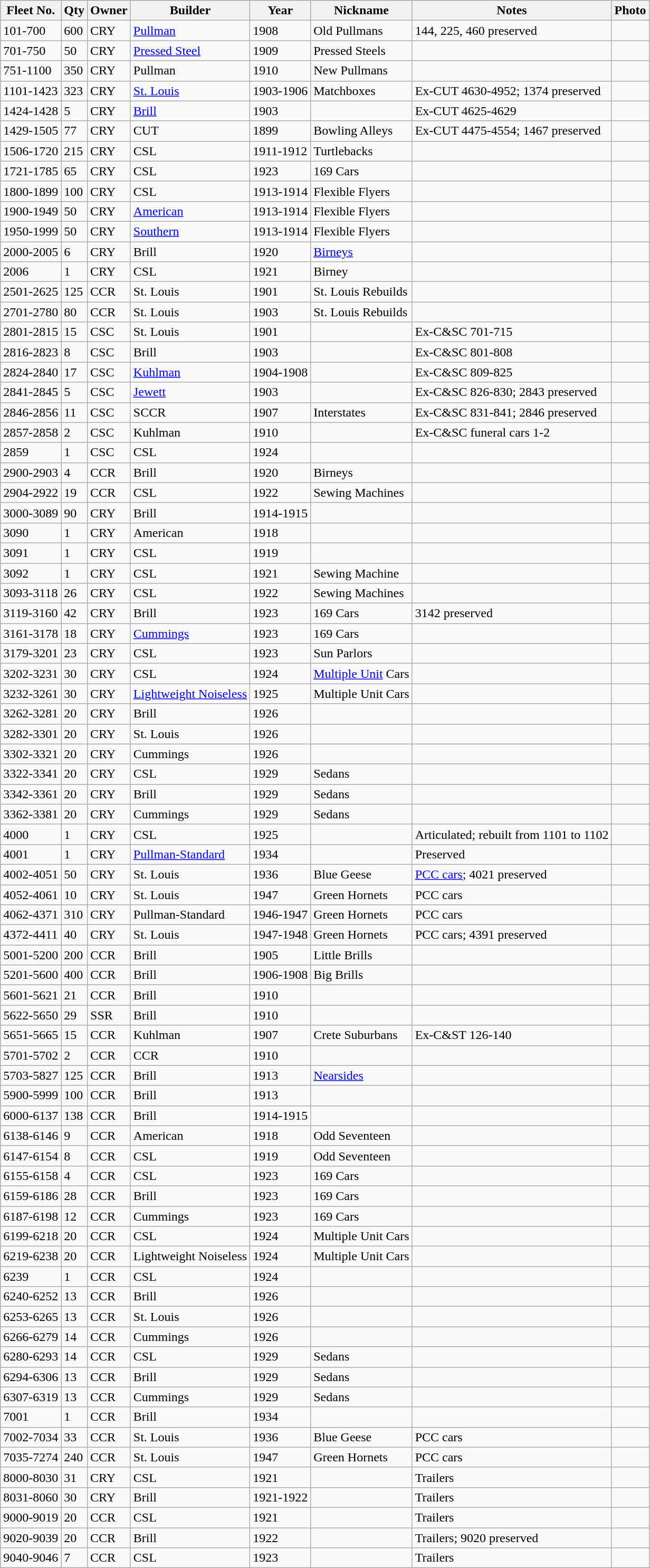<table class="wikitable">
<tr>
<th>Fleet No.</th>
<th>Qty</th>
<th>Owner</th>
<th>Builder</th>
<th>Year</th>
<th>Nickname</th>
<th>Notes</th>
<th>Photo</th>
</tr>
<tr>
<td>101-700</td>
<td>600</td>
<td>CRY</td>
<td><a href='#'>Pullman</a></td>
<td>1908</td>
<td>Old Pullmans</td>
<td>144, 225, 460 preserved</td>
<td></td>
</tr>
<tr>
<td>701-750</td>
<td>50</td>
<td>CRY</td>
<td><a href='#'>Pressed Steel</a></td>
<td>1909</td>
<td>Pressed Steels</td>
<td></td>
<td> </td>
</tr>
<tr>
<td>751-1100</td>
<td>350</td>
<td>CRY</td>
<td>Pullman</td>
<td>1910</td>
<td>New Pullmans</td>
<td></td>
<td></td>
</tr>
<tr>
<td>1101-1423</td>
<td>323</td>
<td>CRY</td>
<td><a href='#'>St. Louis</a></td>
<td>1903-1906</td>
<td>Matchboxes</td>
<td>Ex-CUT 4630-4952; 1374 preserved</td>
<td></td>
</tr>
<tr>
<td>1424-1428</td>
<td>5</td>
<td>CRY</td>
<td><a href='#'>Brill</a></td>
<td>1903</td>
<td></td>
<td>Ex-CUT 4625-4629</td>
<td></td>
</tr>
<tr>
<td>1429-1505</td>
<td>77</td>
<td>CRY</td>
<td>CUT</td>
<td>1899</td>
<td>Bowling Alleys</td>
<td>Ex-CUT 4475-4554; 1467 preserved</td>
<td></td>
</tr>
<tr>
<td>1506-1720</td>
<td>215</td>
<td>CRY</td>
<td>CSL</td>
<td>1911-1912</td>
<td>Turtlebacks</td>
<td></td>
<td> </td>
</tr>
<tr>
<td>1721-1785</td>
<td>65</td>
<td>CRY</td>
<td>CSL</td>
<td>1923</td>
<td>169 Cars</td>
<td></td>
<td></td>
</tr>
<tr>
<td>1800-1899</td>
<td>100</td>
<td>CRY</td>
<td>CSL</td>
<td>1913-1914</td>
<td>Flexible Flyers</td>
<td></td>
<td> </td>
</tr>
<tr>
<td>1900-1949</td>
<td>50</td>
<td>CRY</td>
<td><a href='#'>American</a></td>
<td>1913-1914</td>
<td>Flexible Flyers</td>
<td></td>
<td></td>
</tr>
<tr>
<td>1950-1999</td>
<td>50</td>
<td>CRY</td>
<td><a href='#'>Southern</a></td>
<td>1913-1914</td>
<td>Flexible Flyers</td>
<td></td>
<td></td>
</tr>
<tr>
<td>2000-2005</td>
<td>6</td>
<td>CRY</td>
<td>Brill</td>
<td>1920</td>
<td><a href='#'>Birneys</a></td>
<td></td>
<td></td>
</tr>
<tr>
<td>2006</td>
<td>1</td>
<td>CRY</td>
<td>CSL</td>
<td>1921</td>
<td>Birney</td>
<td></td>
<td></td>
</tr>
<tr>
<td>2501-2625</td>
<td>125</td>
<td>CCR</td>
<td>St. Louis</td>
<td>1901</td>
<td>St. Louis Rebuilds</td>
<td></td>
<td> </td>
</tr>
<tr>
<td>2701-2780</td>
<td>80</td>
<td>CCR</td>
<td>St. Louis</td>
<td>1903</td>
<td>St. Louis Rebuilds</td>
<td></td>
<td> </td>
</tr>
<tr>
<td>2801-2815</td>
<td>15</td>
<td>CSC</td>
<td>St. Louis</td>
<td>1901</td>
<td></td>
<td>Ex-C&SC 701-715</td>
<td></td>
</tr>
<tr>
<td>2816-2823</td>
<td>8</td>
<td>CSC</td>
<td>Brill</td>
<td>1903</td>
<td></td>
<td>Ex-C&SC 801-808</td>
<td> </td>
</tr>
<tr>
<td>2824-2840</td>
<td>17</td>
<td>CSC</td>
<td><a href='#'>Kuhlman</a></td>
<td>1904-1908</td>
<td></td>
<td>Ex-C&SC 809-825</td>
<td> </td>
</tr>
<tr>
<td>2841-2845</td>
<td>5</td>
<td>CSC</td>
<td><a href='#'>Jewett</a></td>
<td>1903</td>
<td></td>
<td>Ex-C&SC 826-830; 2843 preserved</td>
<td></td>
</tr>
<tr>
<td>2846-2856</td>
<td>11</td>
<td>CSC</td>
<td>SCCR</td>
<td>1907</td>
<td>Interstates</td>
<td>Ex-C&SC 831-841; 2846 preserved</td>
<td></td>
</tr>
<tr>
<td>2857-2858</td>
<td>2</td>
<td>CSC</td>
<td>Kuhlman</td>
<td>1910</td>
<td></td>
<td>Ex-C&SC funeral cars 1-2</td>
<td></td>
</tr>
<tr>
<td>2859</td>
<td>1</td>
<td>CSC</td>
<td>CSL</td>
<td>1924</td>
<td></td>
<td></td>
<td></td>
</tr>
<tr>
<td>2900-2903</td>
<td>4</td>
<td>CCR</td>
<td>Brill</td>
<td>1920</td>
<td>Birneys</td>
<td></td>
<td> </td>
</tr>
<tr>
<td>2904-2922</td>
<td>19</td>
<td>CCR</td>
<td>CSL</td>
<td>1922</td>
<td>Sewing Machines</td>
<td></td>
<td> </td>
</tr>
<tr>
<td>3000-3089</td>
<td>90</td>
<td>CRY</td>
<td>Brill</td>
<td>1914-1915</td>
<td></td>
<td></td>
<td></td>
</tr>
<tr>
<td>3090</td>
<td>1</td>
<td>CRY</td>
<td>American</td>
<td>1918</td>
<td></td>
<td></td>
<td></td>
</tr>
<tr>
<td>3091</td>
<td>1</td>
<td>CRY</td>
<td>CSL</td>
<td>1919</td>
<td></td>
<td></td>
<td></td>
</tr>
<tr>
<td>3092</td>
<td>1</td>
<td>CRY</td>
<td>CSL</td>
<td>1921</td>
<td>Sewing Machine</td>
<td></td>
<td></td>
</tr>
<tr>
<td>3093-3118</td>
<td>26</td>
<td>CRY</td>
<td>CSL</td>
<td>1922</td>
<td>Sewing Machines</td>
<td></td>
<td> </td>
</tr>
<tr>
<td>3119-3160</td>
<td>42</td>
<td>CRY</td>
<td>Brill</td>
<td>1923</td>
<td>169 Cars</td>
<td>3142 preserved</td>
<td></td>
</tr>
<tr>
<td>3161-3178</td>
<td>18</td>
<td>CRY</td>
<td><a href='#'>Cummings</a></td>
<td>1923</td>
<td>169 Cars</td>
<td></td>
<td></td>
</tr>
<tr>
<td>3179-3201</td>
<td>23</td>
<td>CRY</td>
<td>CSL</td>
<td>1923</td>
<td>Sun Parlors</td>
<td></td>
<td> </td>
</tr>
<tr>
<td>3202-3231</td>
<td>30</td>
<td>CRY</td>
<td>CSL</td>
<td>1924</td>
<td><a href='#'>Multiple Unit</a> Cars</td>
<td></td>
<td></td>
</tr>
<tr>
<td>3232-3261</td>
<td>30</td>
<td>CRY</td>
<td><a href='#'>Lightweight Noiseless</a></td>
<td>1925</td>
<td>Multiple Unit Cars</td>
<td></td>
<td> </td>
</tr>
<tr>
<td>3262-3281</td>
<td>20</td>
<td>CRY</td>
<td>Brill</td>
<td>1926</td>
<td></td>
<td></td>
<td> </td>
</tr>
<tr>
<td>3282-3301</td>
<td>20</td>
<td>CRY</td>
<td>St. Louis</td>
<td>1926</td>
<td></td>
<td></td>
<td></td>
</tr>
<tr>
<td>3302-3321</td>
<td>20</td>
<td>CRY</td>
<td>Cummings</td>
<td>1926</td>
<td></td>
<td></td>
<td> </td>
</tr>
<tr>
<td>3322-3341</td>
<td>20</td>
<td>CRY</td>
<td>CSL</td>
<td>1929</td>
<td>Sedans</td>
<td></td>
<td></td>
</tr>
<tr>
<td>3342-3361</td>
<td>20</td>
<td>CRY</td>
<td>Brill</td>
<td>1929</td>
<td>Sedans</td>
<td></td>
<td> </td>
</tr>
<tr>
<td>3362-3381</td>
<td>20</td>
<td>CRY</td>
<td>Cummings</td>
<td>1929</td>
<td>Sedans</td>
<td></td>
<td> </td>
</tr>
<tr>
<td>4000</td>
<td>1</td>
<td>CRY</td>
<td>CSL</td>
<td>1925</td>
<td></td>
<td>Articulated; rebuilt from 1101 to 1102</td>
<td></td>
</tr>
<tr>
<td>4001</td>
<td>1</td>
<td>CRY</td>
<td><a href='#'>Pullman-Standard</a></td>
<td>1934</td>
<td></td>
<td>Preserved</td>
<td></td>
</tr>
<tr>
<td>4002-4051</td>
<td>50</td>
<td>CRY</td>
<td>St. Louis</td>
<td>1936</td>
<td>Blue Geese</td>
<td><a href='#'>PCC cars</a>; 4021 preserved</td>
<td></td>
</tr>
<tr>
<td>4052-4061</td>
<td>10</td>
<td>CRY</td>
<td>St. Louis</td>
<td>1947</td>
<td>Green Hornets</td>
<td>PCC cars</td>
<td></td>
</tr>
<tr>
<td>4062-4371</td>
<td>310</td>
<td>CRY</td>
<td>Pullman-Standard</td>
<td>1946-1947</td>
<td>Green Hornets</td>
<td>PCC cars</td>
<td> </td>
</tr>
<tr>
<td>4372-4411</td>
<td>40</td>
<td>CRY</td>
<td>St. Louis</td>
<td>1947-1948</td>
<td>Green Hornets</td>
<td>PCC cars; 4391 preserved</td>
<td></td>
</tr>
<tr>
<td>5001-5200</td>
<td>200</td>
<td>CCR</td>
<td>Brill</td>
<td>1905</td>
<td>Little Brills</td>
<td></td>
<td></td>
</tr>
<tr>
<td>5201-5600</td>
<td>400</td>
<td>CCR</td>
<td>Brill</td>
<td>1906-1908</td>
<td>Big Brills</td>
<td></td>
<td> </td>
</tr>
<tr>
<td>5601-5621</td>
<td>21</td>
<td>CCR</td>
<td>Brill</td>
<td>1910</td>
<td></td>
<td></td>
<td> </td>
</tr>
<tr>
<td>5622-5650</td>
<td>29</td>
<td>SSR</td>
<td>Brill</td>
<td>1910</td>
<td></td>
<td></td>
<td></td>
</tr>
<tr>
<td>5651-5665</td>
<td>15</td>
<td>CCR</td>
<td>Kuhlman</td>
<td>1907</td>
<td>Crete Suburbans</td>
<td>Ex-C&ST 126-140</td>
<td></td>
</tr>
<tr>
<td>5701-5702</td>
<td>2</td>
<td>CCR</td>
<td>CCR</td>
<td>1910</td>
<td></td>
<td></td>
<td></td>
</tr>
<tr>
<td>5703-5827</td>
<td>125</td>
<td>CCR</td>
<td>Brill</td>
<td>1913</td>
<td><a href='#'>Nearsides</a></td>
<td></td>
<td> </td>
</tr>
<tr>
<td>5900-5999</td>
<td>100</td>
<td>CCR</td>
<td>Brill</td>
<td>1913</td>
<td></td>
<td></td>
<td></td>
</tr>
<tr>
<td>6000-6137</td>
<td>138</td>
<td>CCR</td>
<td>Brill</td>
<td>1914-1915</td>
<td></td>
<td></td>
<td></td>
</tr>
<tr>
<td>6138-6146</td>
<td>9</td>
<td>CCR</td>
<td>American</td>
<td>1918</td>
<td>Odd Seventeen</td>
<td></td>
<td> </td>
</tr>
<tr>
<td>6147-6154</td>
<td>8</td>
<td>CCR</td>
<td>CSL</td>
<td>1919</td>
<td>Odd Seventeen</td>
<td></td>
<td> </td>
</tr>
<tr>
<td>6155-6158</td>
<td>4</td>
<td>CCR</td>
<td>CSL</td>
<td>1923</td>
<td>169 Cars</td>
<td></td>
<td></td>
</tr>
<tr>
<td>6159-6186</td>
<td>28</td>
<td>CCR</td>
<td>Brill</td>
<td>1923</td>
<td>169 Cars</td>
<td></td>
<td> </td>
</tr>
<tr>
<td>6187-6198</td>
<td>12</td>
<td>CCR</td>
<td>Cummings</td>
<td>1923</td>
<td>169 Cars</td>
<td></td>
<td> </td>
</tr>
<tr>
<td>6199-6218</td>
<td>20</td>
<td>CCR</td>
<td>CSL</td>
<td>1924</td>
<td>Multiple Unit Cars</td>
<td></td>
<td> </td>
</tr>
<tr>
<td>6219-6238</td>
<td>20</td>
<td>CCR</td>
<td>Lightweight Noiseless</td>
<td>1924</td>
<td>Multiple Unit Cars</td>
<td></td>
<td> </td>
</tr>
<tr>
<td>6239</td>
<td>1</td>
<td>CCR</td>
<td>CSL</td>
<td>1924</td>
<td></td>
<td></td>
<td></td>
</tr>
<tr>
<td>6240-6252</td>
<td>13</td>
<td>CCR</td>
<td>Brill</td>
<td>1926</td>
<td></td>
<td></td>
<td> </td>
</tr>
<tr>
<td>6253-6265</td>
<td>13</td>
<td>CCR</td>
<td>St. Louis</td>
<td>1926</td>
<td></td>
<td></td>
<td></td>
</tr>
<tr>
<td>6266-6279</td>
<td>14</td>
<td>CCR</td>
<td>Cummings</td>
<td>1926</td>
<td></td>
<td></td>
<td></td>
</tr>
<tr>
<td>6280-6293</td>
<td>14</td>
<td>CCR</td>
<td>CSL</td>
<td>1929</td>
<td>Sedans</td>
<td></td>
<td> </td>
</tr>
<tr>
<td>6294-6306</td>
<td>13</td>
<td>CCR</td>
<td>Brill</td>
<td>1929</td>
<td>Sedans</td>
<td></td>
<td> </td>
</tr>
<tr>
<td>6307-6319</td>
<td>13</td>
<td>CCR</td>
<td>Cummings</td>
<td>1929</td>
<td>Sedans</td>
<td></td>
<td> </td>
</tr>
<tr>
<td>7001</td>
<td>1</td>
<td>CCR</td>
<td>Brill</td>
<td>1934</td>
<td></td>
<td></td>
<td> </td>
</tr>
<tr>
<td>7002-7034</td>
<td>33</td>
<td>CCR</td>
<td>St. Louis</td>
<td>1936</td>
<td>Blue Geese</td>
<td>PCC cars</td>
<td> </td>
</tr>
<tr>
<td>7035-7274</td>
<td>240</td>
<td>CCR</td>
<td>St. Louis</td>
<td>1947</td>
<td>Green Hornets</td>
<td>PCC cars</td>
<td></td>
</tr>
<tr>
<td>8000-8030</td>
<td>31</td>
<td>CRY</td>
<td>CSL</td>
<td>1921</td>
<td></td>
<td>Trailers</td>
<td></td>
</tr>
<tr>
<td>8031-8060</td>
<td>30</td>
<td>CRY</td>
<td>Brill</td>
<td>1921-1922</td>
<td></td>
<td>Trailers</td>
<td> </td>
</tr>
<tr>
<td>9000-9019</td>
<td>20</td>
<td>CCR</td>
<td>CSL</td>
<td>1921</td>
<td></td>
<td>Trailers</td>
<td></td>
</tr>
<tr>
<td>9020-9039</td>
<td>20</td>
<td>CCR</td>
<td>Brill</td>
<td>1922</td>
<td></td>
<td>Trailers; 9020 preserved</td>
<td></td>
</tr>
<tr>
<td>9040-9046</td>
<td>7</td>
<td>CCR</td>
<td>CSL</td>
<td>1923</td>
<td></td>
<td>Trailers</td>
<td></td>
</tr>
</table>
